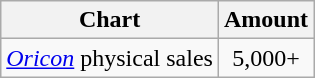<table class="wikitable">
<tr>
<th>Chart</th>
<th>Amount</th>
</tr>
<tr>
<td><em><a href='#'>Oricon</a></em> physical sales</td>
<td style="text-align:center;">5,000+</td>
</tr>
</table>
